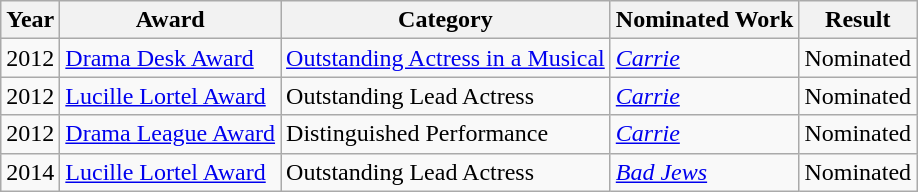<table class="wikitable">
<tr>
<th>Year</th>
<th>Award</th>
<th>Category</th>
<th>Nominated Work</th>
<th>Result</th>
</tr>
<tr>
<td>2012</td>
<td><a href='#'>Drama Desk Award</a></td>
<td><a href='#'>Outstanding Actress in a Musical</a></td>
<td><a href='#'><em>Carrie</em></a></td>
<td>Nominated</td>
</tr>
<tr>
<td>2012</td>
<td><a href='#'>Lucille Lortel Award</a></td>
<td>Outstanding Lead Actress</td>
<td><a href='#'><em>Carrie</em></a></td>
<td>Nominated</td>
</tr>
<tr>
<td>2012</td>
<td><a href='#'>Drama League Award</a></td>
<td>Distinguished Performance</td>
<td><a href='#'><em>Carrie</em></a></td>
<td>Nominated</td>
</tr>
<tr>
<td>2014</td>
<td><a href='#'>Lucille Lortel Award</a></td>
<td>Outstanding Lead Actress</td>
<td><em><a href='#'>Bad Jews</a></em></td>
<td>Nominated</td>
</tr>
</table>
